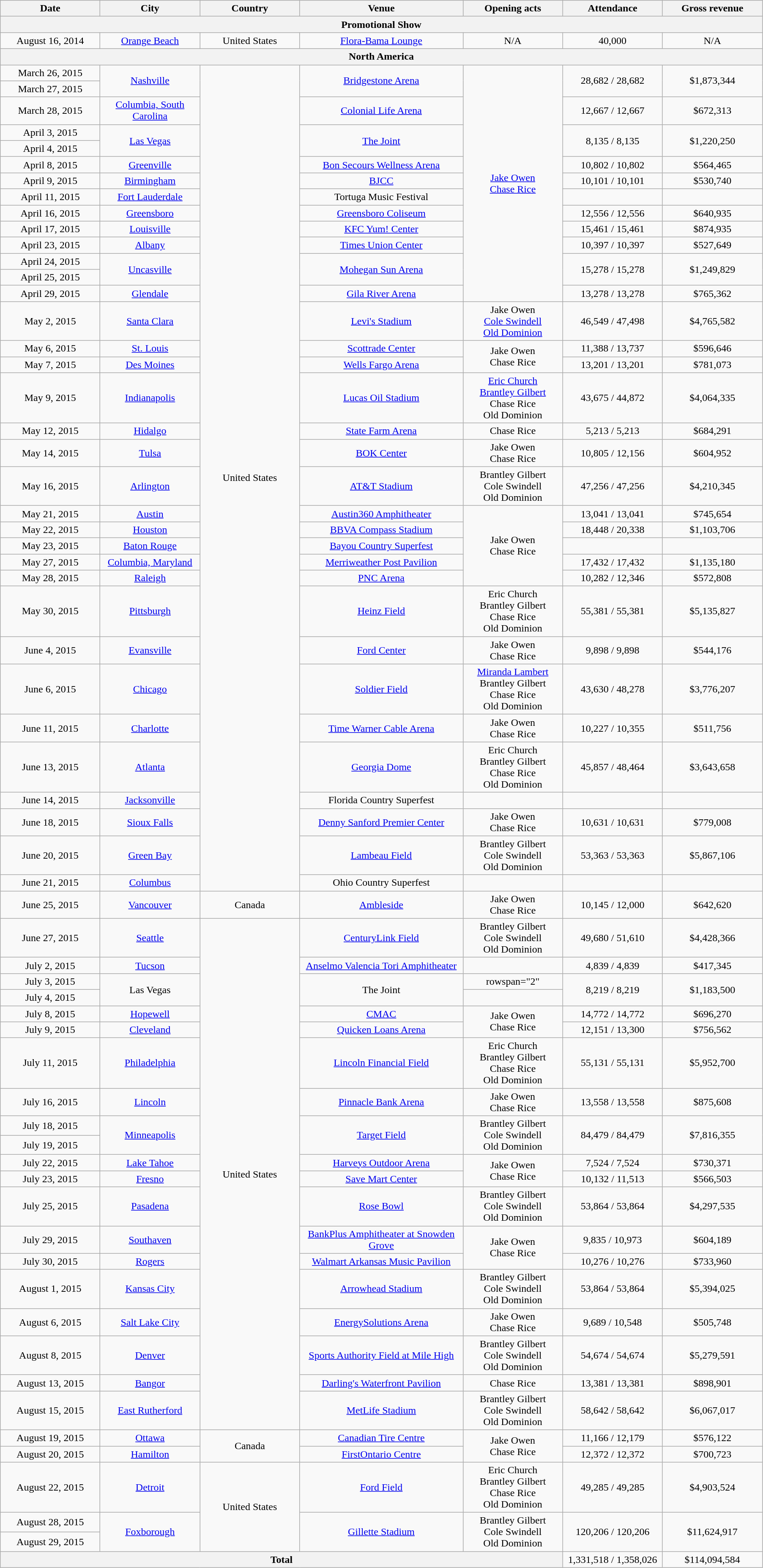<table class="wikitable" style="text-align:center;">
<tr>
<th style="width:150px;">Date</th>
<th style="width:150px;">City</th>
<th style="width:150px;">Country</th>
<th style="width:250px;">Venue</th>
<th style="width:150px;">Opening acts</th>
<th style="width:150px;">Attendance</th>
<th style="width:150px;">Gross revenue</th>
</tr>
<tr>
<th colspan="7">Promotional Show</th>
</tr>
<tr>
<td>August 16, 2014</td>
<td><a href='#'>Orange Beach</a></td>
<td>United States</td>
<td><a href='#'>Flora-Bama Lounge</a></td>
<td>N/A</td>
<td>40,000</td>
<td>N/A</td>
</tr>
<tr>
<th colspan="7"><strong>North America</strong></th>
</tr>
<tr>
<td>March 26, 2015</td>
<td rowspan="2"><a href='#'>Nashville</a></td>
<td rowspan="35">United States</td>
<td rowspan="2"><a href='#'>Bridgestone Arena</a></td>
<td rowspan="14"><a href='#'>Jake Owen</a><br><a href='#'>Chase Rice</a></td>
<td rowspan="2">28,682 / 28,682</td>
<td rowspan="2">$1,873,344</td>
</tr>
<tr>
<td>March 27, 2015</td>
</tr>
<tr>
<td>March 28, 2015</td>
<td><a href='#'>Columbia, South Carolina</a></td>
<td><a href='#'>Colonial Life Arena</a></td>
<td>12,667 / 12,667</td>
<td>$672,313</td>
</tr>
<tr>
<td>April 3, 2015</td>
<td rowspan="2"><a href='#'>Las Vegas</a></td>
<td rowspan="2"><a href='#'>The Joint</a></td>
<td rowspan="2">8,135 / 8,135</td>
<td rowspan="2">$1,220,250</td>
</tr>
<tr>
<td>April 4, 2015</td>
</tr>
<tr>
<td>April 8, 2015</td>
<td><a href='#'>Greenville</a></td>
<td><a href='#'>Bon Secours Wellness Arena</a></td>
<td>10,802 / 10,802</td>
<td>$564,465</td>
</tr>
<tr>
<td>April 9, 2015</td>
<td><a href='#'>Birmingham</a></td>
<td><a href='#'>BJCC</a></td>
<td>10,101 / 10,101</td>
<td>$530,740</td>
</tr>
<tr>
<td>April 11, 2015</td>
<td><a href='#'>Fort Lauderdale</a></td>
<td>Tortuga Music Festival</td>
<td></td>
<td></td>
</tr>
<tr>
<td>April 16, 2015</td>
<td><a href='#'>Greensboro</a></td>
<td><a href='#'>Greensboro Coliseum</a></td>
<td>12,556 / 12,556</td>
<td>$640,935</td>
</tr>
<tr>
<td>April 17, 2015</td>
<td><a href='#'>Louisville</a></td>
<td><a href='#'>KFC Yum! Center</a></td>
<td>15,461 / 15,461</td>
<td>$874,935</td>
</tr>
<tr>
<td>April 23, 2015 </td>
<td><a href='#'>Albany</a></td>
<td><a href='#'>Times Union Center</a></td>
<td>10,397 / 10,397</td>
<td>$527,649</td>
</tr>
<tr>
<td>April 24, 2015</td>
<td rowspan="2"><a href='#'>Uncasville</a></td>
<td rowspan="2"><a href='#'>Mohegan Sun Arena</a></td>
<td rowspan="2">15,278 / 15,278</td>
<td rowspan="2">$1,249,829</td>
</tr>
<tr>
<td>April 25, 2015</td>
</tr>
<tr>
<td>April 29, 2015</td>
<td><a href='#'>Glendale</a></td>
<td><a href='#'>Gila River Arena</a></td>
<td>13,278 / 13,278</td>
<td>$765,362</td>
</tr>
<tr>
<td>May 2, 2015 </td>
<td><a href='#'>Santa Clara</a></td>
<td><a href='#'>Levi's Stadium</a></td>
<td>Jake Owen<br><a href='#'>Cole Swindell</a><br><a href='#'>Old Dominion</a></td>
<td>46,549 / 47,498</td>
<td>$4,765,582</td>
</tr>
<tr>
<td>May 6, 2015</td>
<td><a href='#'>St. Louis</a></td>
<td><a href='#'>Scottrade Center</a></td>
<td rowspan="2">Jake Owen<br>Chase Rice</td>
<td>11,388 / 13,737</td>
<td>$596,646</td>
</tr>
<tr>
<td>May 7, 2015</td>
<td><a href='#'>Des Moines</a></td>
<td><a href='#'>Wells Fargo Arena</a></td>
<td>13,201 / 13,201</td>
<td>$781,073</td>
</tr>
<tr>
<td>May 9, 2015 </td>
<td><a href='#'>Indianapolis</a></td>
<td><a href='#'>Lucas Oil Stadium</a></td>
<td><a href='#'>Eric Church</a><br><a href='#'>Brantley Gilbert</a><br>Chase Rice<br>Old Dominion</td>
<td>43,675 / 44,872</td>
<td>$4,064,335</td>
</tr>
<tr>
<td>May 12, 2015</td>
<td><a href='#'>Hidalgo</a></td>
<td><a href='#'>State Farm Arena</a></td>
<td>Chase Rice</td>
<td>5,213 / 5,213</td>
<td>$684,291</td>
</tr>
<tr>
<td>May 14, 2015</td>
<td><a href='#'>Tulsa</a></td>
<td><a href='#'>BOK Center</a></td>
<td>Jake Owen<br>Chase Rice</td>
<td>10,805 / 12,156</td>
<td>$604,952</td>
</tr>
<tr>
<td>May 16, 2015 </td>
<td><a href='#'>Arlington</a></td>
<td><a href='#'>AT&T Stadium</a></td>
<td>Brantley Gilbert<br>Cole Swindell<br>Old Dominion</td>
<td>47,256 / 47,256</td>
<td>$4,210,345</td>
</tr>
<tr>
<td>May 21, 2015</td>
<td><a href='#'>Austin</a></td>
<td><a href='#'>Austin360 Amphitheater</a></td>
<td rowspan="5">Jake Owen<br>Chase Rice</td>
<td>13,041 / 13,041</td>
<td>$745,654</td>
</tr>
<tr>
<td>May 22, 2015</td>
<td><a href='#'>Houston</a></td>
<td><a href='#'>BBVA Compass Stadium</a></td>
<td>18,448 / 20,338</td>
<td>$1,103,706</td>
</tr>
<tr>
<td>May 23, 2015</td>
<td><a href='#'>Baton Rouge</a></td>
<td><a href='#'>Bayou Country Superfest</a></td>
<td></td>
<td></td>
</tr>
<tr>
<td>May 27, 2015</td>
<td><a href='#'>Columbia, Maryland</a></td>
<td><a href='#'>Merriweather Post Pavilion</a></td>
<td>17,432 / 17,432</td>
<td>$1,135,180</td>
</tr>
<tr>
<td>May 28, 2015</td>
<td><a href='#'>Raleigh</a></td>
<td><a href='#'>PNC Arena</a></td>
<td>10,282 / 12,346</td>
<td>$572,808</td>
</tr>
<tr>
<td>May 30, 2015 </td>
<td><a href='#'>Pittsburgh</a></td>
<td><a href='#'>Heinz Field</a></td>
<td>Eric Church<br>Brantley Gilbert<br>Chase Rice<br>Old Dominion</td>
<td>55,381 / 55,381</td>
<td>$5,135,827</td>
</tr>
<tr>
<td>June 4, 2015</td>
<td><a href='#'>Evansville</a></td>
<td><a href='#'>Ford Center</a></td>
<td>Jake Owen<br>Chase Rice</td>
<td>9,898 / 9,898</td>
<td>$544,176</td>
</tr>
<tr>
<td>June 6, 2015 </td>
<td><a href='#'>Chicago</a></td>
<td><a href='#'>Soldier Field</a></td>
<td><a href='#'>Miranda Lambert</a><br>Brantley Gilbert<br>Chase Rice<br>Old Dominion</td>
<td>43,630 / 48,278</td>
<td>$3,776,207</td>
</tr>
<tr>
<td>June 11, 2015</td>
<td><a href='#'>Charlotte</a></td>
<td><a href='#'>Time Warner Cable Arena</a></td>
<td>Jake Owen<br>Chase Rice</td>
<td>10,227 / 10,355</td>
<td>$511,756</td>
</tr>
<tr>
<td>June 13, 2015 </td>
<td><a href='#'>Atlanta</a></td>
<td><a href='#'>Georgia Dome</a></td>
<td>Eric Church<br>Brantley Gilbert<br>Chase Rice<br>Old Dominion</td>
<td>45,857 / 48,464</td>
<td>$3,643,658</td>
</tr>
<tr>
<td>June 14, 2015</td>
<td><a href='#'>Jacksonville</a></td>
<td>Florida Country Superfest</td>
<td></td>
<td></td>
<td></td>
</tr>
<tr>
<td>June 18, 2015</td>
<td><a href='#'>Sioux Falls</a></td>
<td><a href='#'>Denny Sanford Premier Center</a></td>
<td>Jake Owen<br>Chase Rice</td>
<td>10,631 / 10,631</td>
<td>$779,008</td>
</tr>
<tr>
<td>June 20, 2015 </td>
<td><a href='#'>Green Bay</a></td>
<td><a href='#'>Lambeau Field</a></td>
<td>Brantley Gilbert<br>Cole Swindell<br>Old Dominion</td>
<td>53,363 / 53,363</td>
<td>$5,867,106</td>
</tr>
<tr>
<td>June 21, 2015</td>
<td><a href='#'>Columbus</a></td>
<td>Ohio Country Superfest</td>
<td></td>
<td></td>
<td></td>
</tr>
<tr>
<td>June 25, 2015</td>
<td><a href='#'>Vancouver</a></td>
<td>Canada</td>
<td><a href='#'>Ambleside</a></td>
<td>Jake Owen<br>Chase Rice</td>
<td>10,145 / 12,000</td>
<td>$642,620</td>
</tr>
<tr>
<td>June 27, 2015 </td>
<td><a href='#'>Seattle</a></td>
<td rowspan="20">United States</td>
<td><a href='#'>CenturyLink Field</a></td>
<td>Brantley Gilbert<br>Cole Swindell<br>Old Dominion</td>
<td>49,680 / 51,610</td>
<td>$4,428,366</td>
</tr>
<tr>
<td>July 2, 2015</td>
<td><a href='#'>Tucson</a></td>
<td><a href='#'>Anselmo Valencia Tori Amphitheater</a></td>
<td></td>
<td>4,839 / 4,839</td>
<td>$417,345</td>
</tr>
<tr>
<td>July 3, 2015</td>
<td rowspan="2">Las Vegas</td>
<td rowspan="2">The Joint</td>
<td>rowspan="2"  </td>
<td rowspan="2">8,219 / 8,219</td>
<td rowspan="2">$1,183,500</td>
</tr>
<tr>
<td>July 4, 2015</td>
</tr>
<tr>
<td>July 8, 2015</td>
<td><a href='#'>Hopewell</a></td>
<td><a href='#'>CMAC</a></td>
<td rowspan="2">Jake Owen<br>Chase Rice</td>
<td>14,772 / 14,772</td>
<td>$696,270</td>
</tr>
<tr>
<td>July 9, 2015</td>
<td><a href='#'>Cleveland</a></td>
<td><a href='#'>Quicken Loans Arena</a></td>
<td>12,151 / 13,300</td>
<td>$756,562</td>
</tr>
<tr>
<td>July 11, 2015  </td>
<td><a href='#'>Philadelphia</a></td>
<td><a href='#'>Lincoln Financial Field</a></td>
<td>Eric Church<br>Brantley Gilbert<br>Chase Rice<br>Old Dominion</td>
<td>55,131 / 55,131</td>
<td>$5,952,700</td>
</tr>
<tr>
<td>July 16, 2015</td>
<td><a href='#'>Lincoln</a></td>
<td><a href='#'>Pinnacle Bank Arena</a></td>
<td>Jake Owen<br>Chase Rice</td>
<td>13,558 / 13,558</td>
<td>$875,608</td>
</tr>
<tr>
<td>July 18, 2015 </td>
<td rowspan="2"><a href='#'>Minneapolis</a></td>
<td rowspan="2"><a href='#'>Target Field</a></td>
<td rowspan="2">Brantley Gilbert<br>Cole Swindell<br>Old Dominion</td>
<td rowspan="2">84,479 / 84,479</td>
<td rowspan="2">$7,816,355</td>
</tr>
<tr>
<td>July 19, 2015 </td>
</tr>
<tr>
<td>July 22, 2015</td>
<td><a href='#'>Lake Tahoe</a></td>
<td><a href='#'>Harveys Outdoor Arena</a></td>
<td rowspan="2">Jake Owen<br>Chase Rice</td>
<td>7,524 / 7,524</td>
<td>$730,371</td>
</tr>
<tr>
<td>July 23, 2015</td>
<td><a href='#'>Fresno</a></td>
<td><a href='#'>Save Mart Center</a></td>
<td>10,132 / 11,513</td>
<td>$566,503</td>
</tr>
<tr>
<td>July 25, 2015 </td>
<td><a href='#'>Pasadena</a></td>
<td><a href='#'>Rose Bowl</a></td>
<td>Brantley Gilbert<br>Cole Swindell<br>Old Dominion</td>
<td>53,864 / 53,864</td>
<td>$4,297,535</td>
</tr>
<tr>
<td>July 29, 2015</td>
<td><a href='#'>Southaven</a></td>
<td><a href='#'>BankPlus Amphitheater at Snowden Grove</a></td>
<td rowspan="2">Jake Owen<br>Chase Rice</td>
<td>9,835 / 10,973</td>
<td>$604,189</td>
</tr>
<tr>
<td>July 30, 2015</td>
<td><a href='#'>Rogers</a></td>
<td><a href='#'>Walmart Arkansas Music Pavilion</a></td>
<td>10,276 / 10,276</td>
<td>$733,960</td>
</tr>
<tr>
<td>August 1, 2015 </td>
<td><a href='#'>Kansas City</a></td>
<td><a href='#'>Arrowhead Stadium</a></td>
<td>Brantley Gilbert<br>Cole Swindell<br>Old Dominion</td>
<td>53,864 / 53,864</td>
<td>$5,394,025</td>
</tr>
<tr>
<td>August 6, 2015</td>
<td><a href='#'>Salt Lake City</a></td>
<td><a href='#'>EnergySolutions Arena</a></td>
<td>Jake Owen<br>Chase Rice</td>
<td>9,689 / 10,548</td>
<td>$505,748</td>
</tr>
<tr>
<td>August 8, 2015 </td>
<td><a href='#'>Denver</a></td>
<td><a href='#'>Sports Authority Field at Mile High</a></td>
<td>Brantley Gilbert<br>Cole Swindell<br>Old Dominion</td>
<td>54,674 / 54,674</td>
<td>$5,279,591</td>
</tr>
<tr>
<td>August 13, 2015</td>
<td><a href='#'>Bangor</a></td>
<td><a href='#'>Darling's Waterfront Pavilion</a></td>
<td>Chase Rice</td>
<td>13,381 / 13,381</td>
<td>$898,901</td>
</tr>
<tr>
<td>August 15, 2015 </td>
<td><a href='#'>East Rutherford</a></td>
<td><a href='#'>MetLife Stadium</a></td>
<td>Brantley Gilbert<br>Cole Swindell<br>Old Dominion</td>
<td>58,642 / 58,642</td>
<td>$6,067,017</td>
</tr>
<tr>
<td>August 19, 2015</td>
<td><a href='#'>Ottawa</a></td>
<td rowspan="2">Canada</td>
<td><a href='#'>Canadian Tire Centre</a></td>
<td rowspan="2">Jake Owen<br>Chase Rice</td>
<td>11,166 / 12,179</td>
<td>$576,122</td>
</tr>
<tr>
<td>August 20, 2015</td>
<td><a href='#'>Hamilton</a></td>
<td><a href='#'>FirstOntario Centre</a></td>
<td>12,372 / 12,372</td>
<td>$700,723</td>
</tr>
<tr>
<td>August 22, 2015 </td>
<td><a href='#'>Detroit</a></td>
<td rowspan="3">United States</td>
<td><a href='#'>Ford Field</a></td>
<td>Eric Church<br>Brantley Gilbert<br>Chase Rice<br>Old Dominion</td>
<td>49,285 / 49,285</td>
<td>$4,903,524</td>
</tr>
<tr>
<td>August 28, 2015 </td>
<td rowspan="2"><a href='#'>Foxborough</a></td>
<td rowspan="2"><a href='#'>Gillette Stadium</a></td>
<td rowspan="2">Brantley Gilbert<br>Cole Swindell<br>Old Dominion</td>
<td rowspan="2">120,206 / 120,206</td>
<td rowspan="2">$11,624,917</td>
</tr>
<tr>
<td>August 29, 2015 </td>
</tr>
<tr>
<th colspan="5">Total</th>
<td>1,331,518 / 1,358,026</td>
<td>$114,094,584</td>
</tr>
</table>
